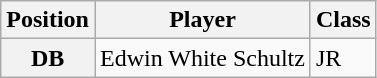<table class="wikitable">
<tr>
<th>Position</th>
<th>Player</th>
<th>Class</th>
</tr>
<tr>
<th rowspan="1">DB</th>
<td>Edwin White Schultz</td>
<td> JR</td>
</tr>
</table>
